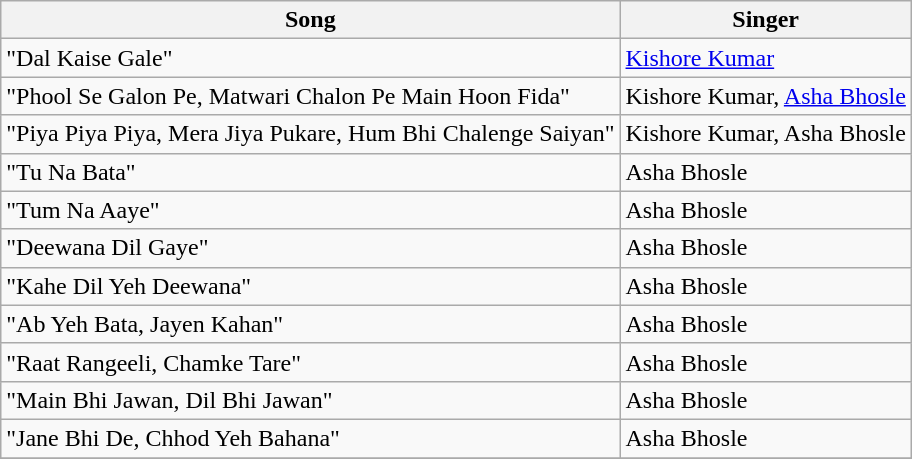<table class="wikitable">
<tr>
<th>Song</th>
<th>Singer</th>
</tr>
<tr>
<td>"Dal Kaise Gale"</td>
<td><a href='#'>Kishore Kumar</a></td>
</tr>
<tr>
<td>"Phool Se Galon Pe, Matwari Chalon Pe Main Hoon Fida"</td>
<td>Kishore Kumar, <a href='#'>Asha Bhosle</a></td>
</tr>
<tr>
<td>"Piya Piya Piya, Mera Jiya Pukare, Hum Bhi Chalenge Saiyan"</td>
<td>Kishore Kumar, Asha Bhosle</td>
</tr>
<tr>
<td>"Tu Na Bata"</td>
<td>Asha Bhosle</td>
</tr>
<tr>
<td>"Tum Na Aaye"</td>
<td>Asha Bhosle</td>
</tr>
<tr>
<td>"Deewana Dil Gaye"</td>
<td>Asha Bhosle</td>
</tr>
<tr>
<td>"Kahe Dil Yeh Deewana"</td>
<td>Asha Bhosle</td>
</tr>
<tr>
<td>"Ab Yeh Bata, Jayen Kahan"</td>
<td>Asha Bhosle</td>
</tr>
<tr>
<td>"Raat Rangeeli, Chamke Tare"</td>
<td>Asha Bhosle</td>
</tr>
<tr>
<td>"Main Bhi Jawan, Dil Bhi Jawan"</td>
<td>Asha Bhosle</td>
</tr>
<tr>
<td>"Jane Bhi De, Chhod Yeh Bahana"</td>
<td>Asha Bhosle</td>
</tr>
<tr>
</tr>
</table>
